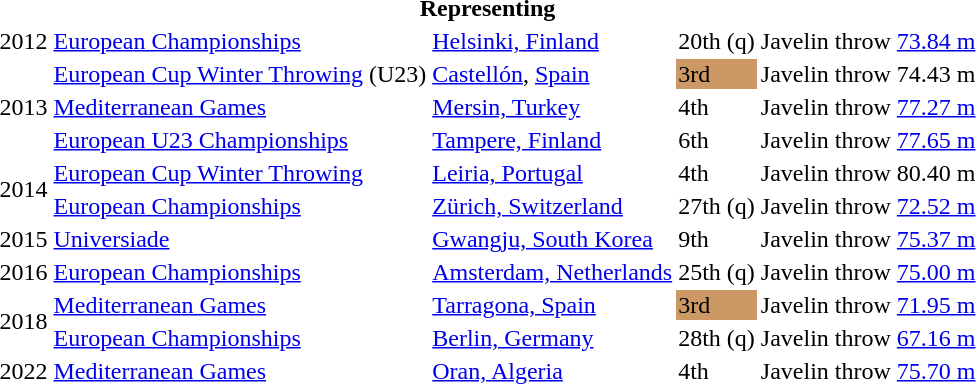<table>
<tr>
<th colspan="6">Representing </th>
</tr>
<tr>
<td>2012</td>
<td><a href='#'>European Championships</a></td>
<td><a href='#'>Helsinki, Finland</a></td>
<td>20th (q)</td>
<td>Javelin throw</td>
<td><a href='#'>73.84 m</a></td>
</tr>
<tr>
<td rowspan=3>2013</td>
<td><a href='#'>European Cup Winter Throwing</a> (U23)</td>
<td><a href='#'>Castellón</a>, <a href='#'>Spain</a></td>
<td bgcolor=cc9966>3rd</td>
<td>Javelin throw</td>
<td>74.43 m</td>
</tr>
<tr>
<td><a href='#'>Mediterranean Games</a></td>
<td><a href='#'>Mersin, Turkey</a></td>
<td>4th</td>
<td>Javelin throw</td>
<td><a href='#'>77.27 m</a></td>
</tr>
<tr>
<td><a href='#'>European U23 Championships</a></td>
<td><a href='#'>Tampere, Finland</a></td>
<td>6th</td>
<td>Javelin throw</td>
<td><a href='#'>77.65 m</a></td>
</tr>
<tr>
<td rowspan=2>2014</td>
<td><a href='#'>European Cup Winter Throwing</a></td>
<td><a href='#'>Leiria, Portugal</a></td>
<td>4th</td>
<td>Javelin throw</td>
<td>80.40 m</td>
</tr>
<tr>
<td><a href='#'>European Championships</a></td>
<td><a href='#'>Zürich, Switzerland</a></td>
<td>27th (q)</td>
<td>Javelin throw</td>
<td><a href='#'>72.52 m</a></td>
</tr>
<tr>
<td>2015</td>
<td><a href='#'>Universiade</a></td>
<td><a href='#'>Gwangju, South Korea</a></td>
<td>9th</td>
<td>Javelin throw</td>
<td><a href='#'>75.37 m</a></td>
</tr>
<tr>
<td>2016</td>
<td><a href='#'>European Championships</a></td>
<td><a href='#'>Amsterdam, Netherlands</a></td>
<td>25th (q)</td>
<td>Javelin throw</td>
<td><a href='#'>75.00 m</a></td>
</tr>
<tr>
<td rowspan=2>2018</td>
<td><a href='#'>Mediterranean Games</a></td>
<td><a href='#'>Tarragona, Spain</a></td>
<td bgcolor=cc9966>3rd</td>
<td>Javelin throw</td>
<td><a href='#'>71.95 m</a></td>
</tr>
<tr>
<td><a href='#'>European Championships</a></td>
<td><a href='#'>Berlin, Germany</a></td>
<td>28th (q)</td>
<td>Javelin throw</td>
<td><a href='#'>67.16 m</a></td>
</tr>
<tr>
<td>2022</td>
<td><a href='#'>Mediterranean Games</a></td>
<td><a href='#'>Oran, Algeria</a></td>
<td>4th</td>
<td>Javelin throw</td>
<td><a href='#'>75.70 m</a></td>
</tr>
</table>
